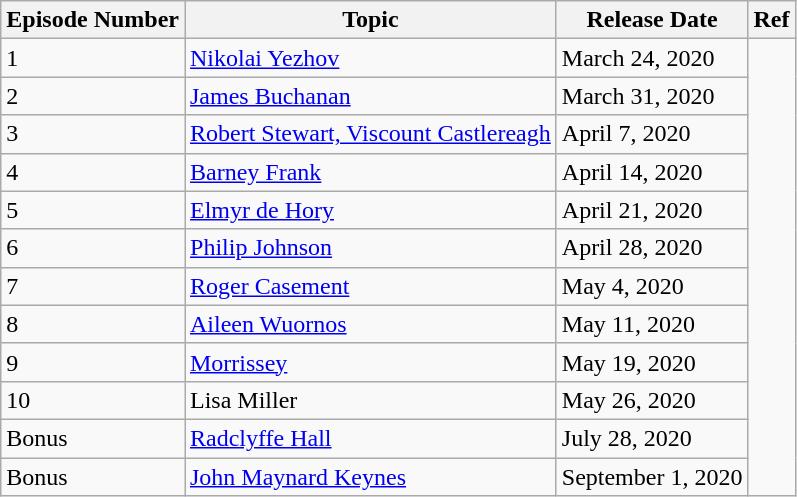<table class="wikitable">
<tr>
<th>Episode Number</th>
<th>Topic</th>
<th>Release Date</th>
<th>Ref</th>
</tr>
<tr>
<td>1</td>
<td><a href='#'>Nikolai Yezhov</a></td>
<td>March 24, 2020</td>
<td rowspan="12"></td>
</tr>
<tr>
<td>2</td>
<td><a href='#'>James Buchanan</a></td>
<td>March 31, 2020</td>
</tr>
<tr>
<td>3</td>
<td><a href='#'>Robert Stewart, Viscount Castlereagh</a></td>
<td>April 7, 2020</td>
</tr>
<tr>
<td>4</td>
<td><a href='#'>Barney Frank</a></td>
<td>April 14, 2020</td>
</tr>
<tr>
<td>5</td>
<td><a href='#'>Elmyr de Hory</a></td>
<td>April 21, 2020</td>
</tr>
<tr>
<td>6</td>
<td><a href='#'>Philip Johnson</a></td>
<td>April 28, 2020</td>
</tr>
<tr>
<td>7</td>
<td><a href='#'>Roger Casement</a></td>
<td>May 4, 2020</td>
</tr>
<tr>
<td>8</td>
<td><a href='#'>Aileen Wuornos</a></td>
<td>May 11, 2020</td>
</tr>
<tr>
<td>9</td>
<td><a href='#'>Morrissey</a></td>
<td>May 19, 2020</td>
</tr>
<tr>
<td>10</td>
<td>Lisa Miller</td>
<td>May 26, 2020</td>
</tr>
<tr>
<td>Bonus</td>
<td><a href='#'>Radclyffe Hall</a></td>
<td>July 28, 2020</td>
</tr>
<tr>
<td>Bonus</td>
<td><a href='#'>John Maynard Keynes</a></td>
<td>September 1, 2020</td>
</tr>
</table>
